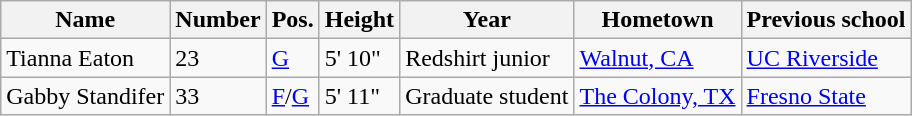<table class="wikitable sortable" border="1">
<tr>
<th>Name</th>
<th>Number</th>
<th>Pos.</th>
<th>Height</th>
<th>Year</th>
<th>Hometown</th>
<th>Previous school</th>
</tr>
<tr>
<td>Tianna Eaton</td>
<td>23</td>
<td><a href='#'>G</a></td>
<td>5' 10"</td>
<td>Redshirt junior</td>
<td><a href='#'>Walnut, CA</a></td>
<td><a href='#'>UC Riverside</a></td>
</tr>
<tr>
<td>Gabby Standifer</td>
<td>33</td>
<td><a href='#'>F</a>/<a href='#'>G</a></td>
<td>5' 11"</td>
<td>Graduate student</td>
<td><a href='#'>The Colony, TX</a></td>
<td><a href='#'>Fresno State</a></td>
</tr>
</table>
